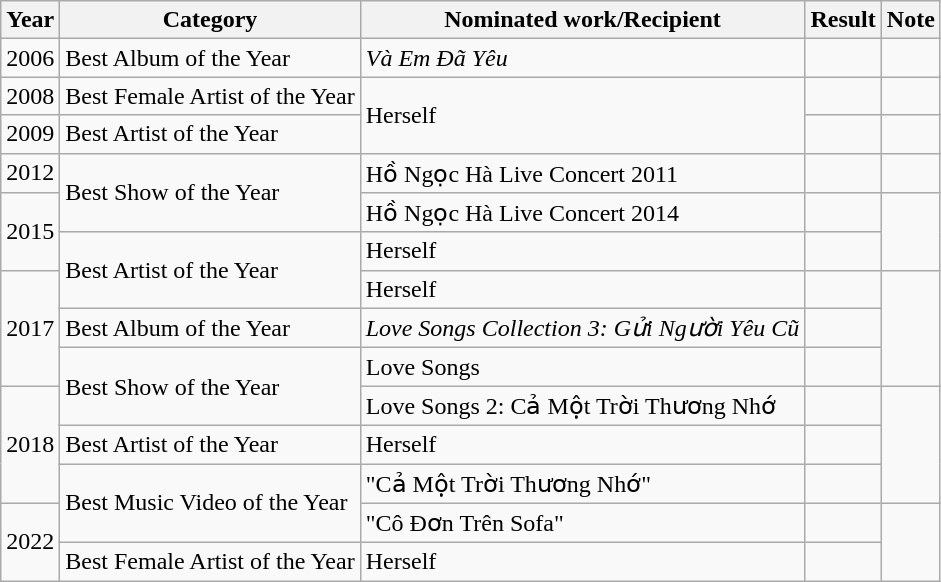<table class="wikitable">
<tr>
<th>Year</th>
<th>Category</th>
<th>Nominated work/Recipient</th>
<th>Result</th>
<th>Note</th>
</tr>
<tr>
<td>2006</td>
<td>Best Album of the Year</td>
<td><em>Và Em Đã Yêu	</em></td>
<td></td>
<td></td>
</tr>
<tr>
<td>2008</td>
<td>Best Female Artist of the Year</td>
<td rowspan="2">Herself</td>
<td></td>
<td></td>
</tr>
<tr>
<td>2009</td>
<td>Best Artist of the Year</td>
<td></td>
<td></td>
</tr>
<tr>
<td>2012</td>
<td rowspan="2">Best Show of the Year</td>
<td>Hồ Ngọc Hà Live Concert 2011</td>
<td></td>
<td></td>
</tr>
<tr>
<td rowspan="2">2015</td>
<td>Hồ Ngọc Hà Live Concert 2014</td>
<td></td>
<td rowspan="2"></td>
</tr>
<tr>
<td rowspan="2">Best Artist of the Year</td>
<td>Herself</td>
<td></td>
</tr>
<tr>
<td rowspan="3">2017</td>
<td>Herself</td>
<td></td>
<td rowspan="3"></td>
</tr>
<tr>
<td>Best Album of the Year</td>
<td><em>Love Songs Collection 3: Gửi Người Yêu Cũ</em></td>
<td></td>
</tr>
<tr>
<td rowspan="2">Best Show of the Year</td>
<td>Love Songs</td>
<td></td>
</tr>
<tr>
<td rowspan="3">2018</td>
<td>Love Songs 2: Cả Một Trời Thương Nhớ</td>
<td></td>
<td rowspan="3"></td>
</tr>
<tr>
<td>Best Artist of the Year</td>
<td>Herself</td>
<td></td>
</tr>
<tr>
<td rowspan="2">Best Music Video of the Year</td>
<td>"Cả Một Trời Thương Nhớ"</td>
<td></td>
</tr>
<tr>
<td rowspan="2">2022</td>
<td>"Cô Đơn Trên Sofa"</td>
<td></td>
<td rowspan="2"><br></td>
</tr>
<tr>
<td>Best Female Artist of the Year</td>
<td>Herself</td>
<td></td>
</tr>
</table>
